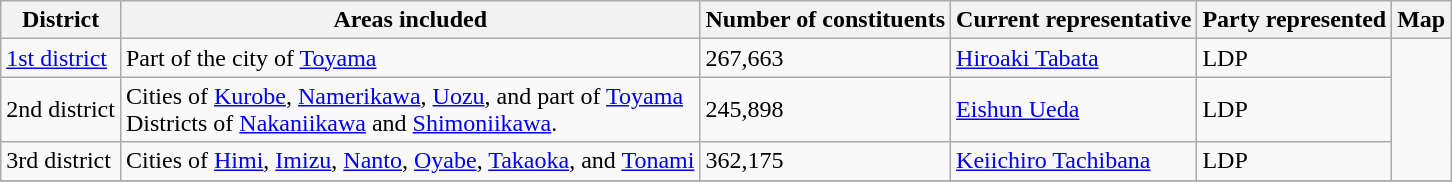<table class="wikitable">
<tr>
<th>District</th>
<th>Areas included</th>
<th>Number of constituents</th>
<th>Current representative</th>
<th>Party represented</th>
<th>Map</th>
</tr>
<tr>
<td><a href='#'>1st district</a></td>
<td>Part of the city of <a href='#'>Toyama</a></td>
<td>267,663</td>
<td><a href='#'>Hiroaki Tabata</a></td>
<td>LDP</td>
<td rowspan="3"></td>
</tr>
<tr>
<td>2nd district</td>
<td>Cities of <a href='#'>Kurobe</a>, <a href='#'>Namerikawa</a>, <a href='#'>Uozu</a>, and part of <a href='#'>Toyama</a><br>Districts of <a href='#'>Nakaniikawa</a> and <a href='#'>Shimoniikawa</a>.</td>
<td>245,898</td>
<td><a href='#'>Eishun Ueda</a></td>
<td>LDP</td>
</tr>
<tr>
<td>3rd district</td>
<td>Cities of <a href='#'>Himi</a>, <a href='#'>Imizu</a>, <a href='#'>Nanto</a>, <a href='#'>Oyabe</a>, <a href='#'>Takaoka</a>, and <a href='#'>Tonami</a></td>
<td>362,175</td>
<td><a href='#'>Keiichiro Tachibana</a></td>
<td>LDP</td>
</tr>
<tr>
</tr>
</table>
